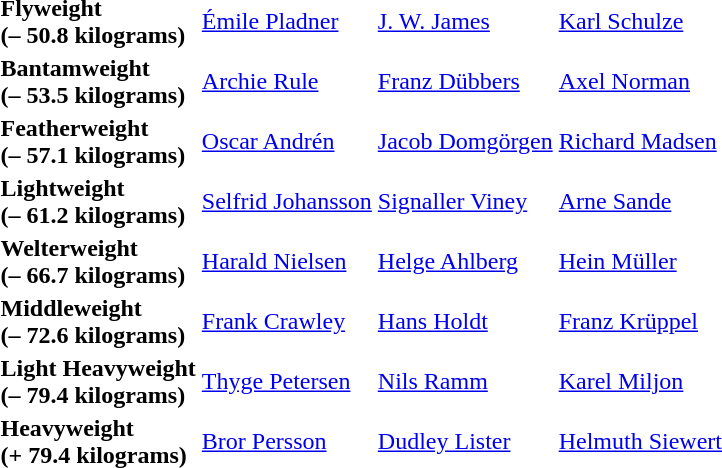<table>
<tr>
<td><strong>Flyweight<br>(– 50.8 kilograms)</strong></td>
<td> <a href='#'>Émile Pladner</a><br></td>
<td> <a href='#'>J. W. James</a><br></td>
<td> <a href='#'>Karl Schulze</a><br></td>
</tr>
<tr>
<td><strong>Bantamweight<br>(– 53.5 kilograms)</strong></td>
<td> <a href='#'>Archie Rule</a><br></td>
<td> <a href='#'>Franz Dübbers</a><br></td>
<td> <a href='#'>Axel Norman</a><br></td>
</tr>
<tr>
<td><strong>Featherweight<br>(– 57.1 kilograms)</strong></td>
<td> <a href='#'>Oscar Andrén</a><br></td>
<td> <a href='#'>Jacob Domgörgen</a><br></td>
<td> <a href='#'>Richard Madsen</a><br></td>
</tr>
<tr>
<td><strong>Lightweight<br>(– 61.2 kilograms)</strong></td>
<td> <a href='#'>Selfrid Johansson</a><br></td>
<td> <a href='#'>Signaller Viney</a><br></td>
<td> <a href='#'>Arne Sande</a><br></td>
</tr>
<tr>
<td><strong>Welterweight<br>(– 66.7 kilograms)</strong></td>
<td> <a href='#'>Harald Nielsen</a><br></td>
<td> <a href='#'>Helge Ahlberg</a><br></td>
<td> <a href='#'>Hein Müller</a><br></td>
</tr>
<tr>
<td><strong>Middleweight<br>(– 72.6 kilograms)</strong></td>
<td> <a href='#'>Frank Crawley</a><br></td>
<td> <a href='#'>Hans Holdt</a><br></td>
<td> <a href='#'>Franz Krüppel</a><br></td>
</tr>
<tr>
<td><strong>Light Heavyweight<br>(– 79.4 kilograms)</strong></td>
<td> <a href='#'>Thyge Petersen</a><br></td>
<td> <a href='#'>Nils Ramm</a><br></td>
<td> <a href='#'>Karel Miljon</a><br></td>
</tr>
<tr>
<td><strong>Heavyweight<br>(+ 79.4 kilograms)</strong></td>
<td> <a href='#'>Bror Persson</a><br></td>
<td> <a href='#'>Dudley Lister</a><br></td>
<td> <a href='#'>Helmuth Siewert</a><br></td>
</tr>
</table>
